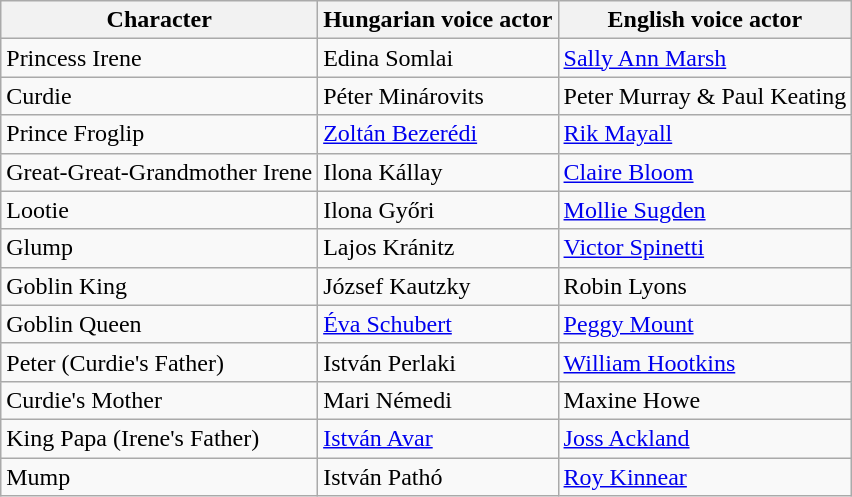<table class="wikitable">
<tr>
<th>Character</th>
<th>Hungarian voice actor</th>
<th>English voice actor</th>
</tr>
<tr>
<td>Princess Irene</td>
<td>Edina Somlai</td>
<td><a href='#'>Sally Ann Marsh</a></td>
</tr>
<tr>
<td>Curdie</td>
<td>Péter Minárovits</td>
<td>Peter Murray & Paul Keating</td>
</tr>
<tr>
<td>Prince Froglip</td>
<td><a href='#'>Zoltán Bezerédi</a></td>
<td><a href='#'>Rik Mayall</a></td>
</tr>
<tr>
<td>Great-Great-Grandmother Irene</td>
<td>Ilona Kállay</td>
<td><a href='#'>Claire Bloom</a></td>
</tr>
<tr>
<td>Lootie</td>
<td>Ilona Győri</td>
<td><a href='#'>Mollie Sugden</a></td>
</tr>
<tr>
<td>Glump</td>
<td>Lajos Kránitz</td>
<td><a href='#'>Victor Spinetti</a></td>
</tr>
<tr>
<td>Goblin King</td>
<td>József Kautzky</td>
<td>Robin Lyons</td>
</tr>
<tr>
<td>Goblin Queen</td>
<td><a href='#'>Éva Schubert</a></td>
<td><a href='#'>Peggy Mount</a></td>
</tr>
<tr>
<td>Peter (Curdie's Father)</td>
<td>István Perlaki</td>
<td><a href='#'>William Hootkins</a></td>
</tr>
<tr>
<td>Curdie's Mother</td>
<td>Mari Némedi</td>
<td>Maxine Howe</td>
</tr>
<tr>
<td>King Papa (Irene's Father)</td>
<td><a href='#'>István Avar</a></td>
<td><a href='#'>Joss Ackland</a></td>
</tr>
<tr>
<td>Mump</td>
<td>István Pathó</td>
<td><a href='#'>Roy Kinnear</a></td>
</tr>
</table>
